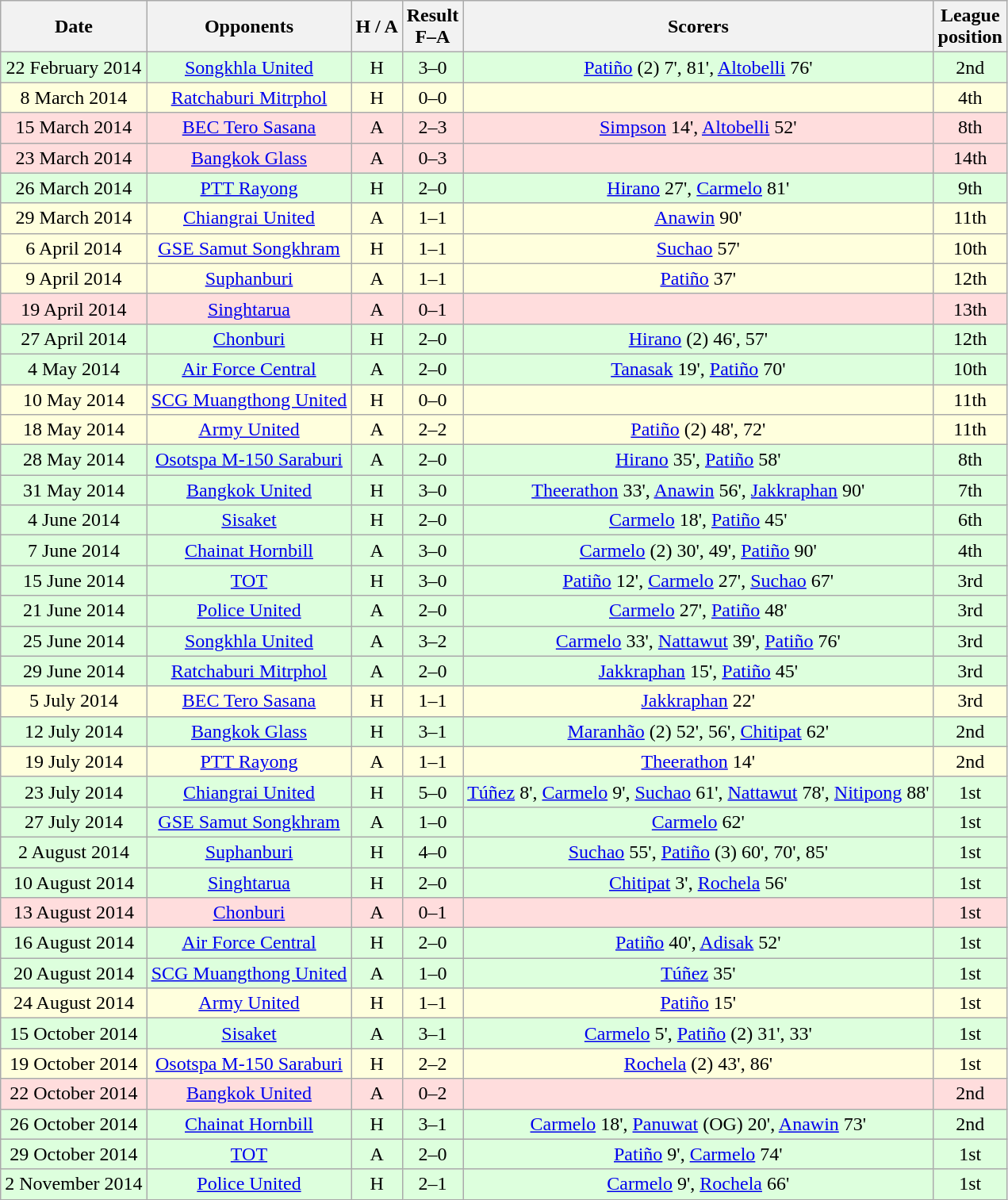<table class="wikitable" style="text-align:center">
<tr>
<th>Date</th>
<th>Opponents</th>
<th>H / A</th>
<th>Result<br>F–A</th>
<th>Scorers</th>
<th>League<br>position</th>
</tr>
<tr bgcolor="#ddffdd">
<td>22 February 2014</td>
<td><a href='#'>Songkhla United</a></td>
<td>H</td>
<td>3–0</td>
<td><a href='#'>Patiño</a> (2) 7', 81', <a href='#'>Altobelli</a> 76'</td>
<td>2nd</td>
</tr>
<tr bgcolor="#ffffdd">
<td>8 March 2014</td>
<td><a href='#'>Ratchaburi Mitrphol</a></td>
<td>H</td>
<td>0–0</td>
<td></td>
<td>4th</td>
</tr>
<tr bgcolor="#ffdddd">
<td>15 March 2014</td>
<td><a href='#'>BEC Tero Sasana</a></td>
<td>A</td>
<td>2–3</td>
<td><a href='#'>Simpson</a> 14', <a href='#'>Altobelli</a> 52'</td>
<td>8th</td>
</tr>
<tr bgcolor="#ffdddd">
<td>23 March 2014</td>
<td><a href='#'>Bangkok Glass</a></td>
<td>A</td>
<td>0–3</td>
<td></td>
<td>14th</td>
</tr>
<tr bgcolor="#ddffdd">
<td>26 March 2014</td>
<td><a href='#'>PTT Rayong</a></td>
<td>H</td>
<td>2–0</td>
<td><a href='#'>Hirano</a> 27', <a href='#'>Carmelo</a> 81'</td>
<td>9th</td>
</tr>
<tr bgcolor="#ffffdd">
<td>29 March 2014</td>
<td><a href='#'>Chiangrai United</a></td>
<td>A</td>
<td>1–1</td>
<td><a href='#'>Anawin</a> 90'</td>
<td>11th</td>
</tr>
<tr bgcolor="#ffffdd">
<td>6 April 2014</td>
<td><a href='#'>GSE Samut Songkhram</a></td>
<td>H</td>
<td>1–1</td>
<td><a href='#'>Suchao</a> 57'</td>
<td>10th</td>
</tr>
<tr bgcolor="#ffffdd">
<td>9 April 2014</td>
<td><a href='#'>Suphanburi</a></td>
<td>A</td>
<td>1–1</td>
<td><a href='#'>Patiño</a> 37'</td>
<td>12th</td>
</tr>
<tr bgcolor="#ffdddd">
<td>19 April 2014</td>
<td><a href='#'>Singhtarua</a></td>
<td>A</td>
<td>0–1</td>
<td></td>
<td>13th</td>
</tr>
<tr bgcolor="#ddffdd">
<td>27 April 2014</td>
<td><a href='#'>Chonburi</a></td>
<td>H</td>
<td>2–0</td>
<td><a href='#'>Hirano</a> (2) 46', 57'</td>
<td>12th</td>
</tr>
<tr bgcolor="#ddffdd">
<td>4 May 2014</td>
<td><a href='#'>Air Force Central</a></td>
<td>A</td>
<td>2–0</td>
<td><a href='#'>Tanasak</a> 19', <a href='#'>Patiño</a> 70'</td>
<td>10th</td>
</tr>
<tr bgcolor="#ffffdd">
<td>10 May 2014</td>
<td><a href='#'>SCG Muangthong United</a></td>
<td>H</td>
<td>0–0</td>
<td></td>
<td>11th</td>
</tr>
<tr bgcolor="#ffffdd">
<td>18 May 2014</td>
<td><a href='#'>Army United</a></td>
<td>A</td>
<td>2–2</td>
<td><a href='#'>Patiño</a> (2) 48', 72'</td>
<td>11th</td>
</tr>
<tr bgcolor="#ddffdd">
<td>28 May 2014</td>
<td><a href='#'>Osotspa M-150 Saraburi</a></td>
<td>A</td>
<td>2–0</td>
<td><a href='#'>Hirano</a> 35', <a href='#'>Patiño</a> 58'</td>
<td>8th</td>
</tr>
<tr bgcolor="#ddffdd">
<td>31 May 2014</td>
<td><a href='#'>Bangkok United</a></td>
<td>H</td>
<td>3–0</td>
<td><a href='#'>Theerathon</a> 33', <a href='#'>Anawin</a> 56', <a href='#'>Jakkraphan</a> 90'</td>
<td>7th</td>
</tr>
<tr bgcolor="#ddffdd">
<td>4 June 2014</td>
<td><a href='#'>Sisaket</a></td>
<td>H</td>
<td>2–0</td>
<td><a href='#'>Carmelo</a> 18', <a href='#'>Patiño</a> 45'</td>
<td>6th</td>
</tr>
<tr bgcolor="#ddffdd">
<td>7 June 2014</td>
<td><a href='#'>Chainat Hornbill</a></td>
<td>A</td>
<td>3–0</td>
<td><a href='#'>Carmelo</a> (2) 30', 49', <a href='#'>Patiño</a> 90'</td>
<td>4th</td>
</tr>
<tr bgcolor="#ddffdd">
<td>15 June 2014</td>
<td><a href='#'>TOT</a></td>
<td>H</td>
<td>3–0</td>
<td><a href='#'>Patiño</a> 12', <a href='#'>Carmelo</a> 27', <a href='#'>Suchao</a> 67'</td>
<td>3rd</td>
</tr>
<tr bgcolor="#ddffdd">
<td>21 June 2014</td>
<td><a href='#'>Police United</a></td>
<td>A</td>
<td>2–0</td>
<td><a href='#'>Carmelo</a> 27', <a href='#'>Patiño</a> 48'</td>
<td>3rd</td>
</tr>
<tr bgcolor="#ddffdd">
<td>25 June 2014</td>
<td><a href='#'>Songkhla United</a></td>
<td>A</td>
<td>3–2</td>
<td><a href='#'>Carmelo</a> 33', <a href='#'>Nattawut</a> 39', <a href='#'>Patiño</a> 76'</td>
<td>3rd</td>
</tr>
<tr bgcolor="#ddffdd">
<td>29 June 2014</td>
<td><a href='#'>Ratchaburi Mitrphol</a></td>
<td>A</td>
<td>2–0</td>
<td><a href='#'>Jakkraphan</a> 15', <a href='#'>Patiño</a> 45'</td>
<td>3rd</td>
</tr>
<tr bgcolor="#ffffdd">
<td>5 July 2014</td>
<td><a href='#'>BEC Tero Sasana</a></td>
<td>H</td>
<td>1–1</td>
<td><a href='#'>Jakkraphan</a> 22'</td>
<td>3rd</td>
</tr>
<tr bgcolor="#ddffdd">
<td>12 July 2014</td>
<td><a href='#'>Bangkok Glass</a></td>
<td>H</td>
<td>3–1</td>
<td><a href='#'>Maranhão</a> (2) 52', 56', <a href='#'>Chitipat</a> 62'</td>
<td>2nd</td>
</tr>
<tr bgcolor="#ffffdd">
<td>19 July 2014</td>
<td><a href='#'>PTT Rayong</a></td>
<td>A</td>
<td>1–1</td>
<td><a href='#'>Theerathon</a> 14'</td>
<td>2nd</td>
</tr>
<tr bgcolor="#ddffdd">
<td>23 July 2014</td>
<td><a href='#'>Chiangrai United</a></td>
<td>H</td>
<td>5–0</td>
<td><a href='#'>Túñez</a> 8', <a href='#'>Carmelo</a> 9', <a href='#'>Suchao</a> 61', <a href='#'>Nattawut</a> 78', <a href='#'>Nitipong</a> 88'</td>
<td>1st</td>
</tr>
<tr bgcolor="#ddffdd">
<td>27 July 2014</td>
<td><a href='#'>GSE Samut Songkhram</a></td>
<td>A</td>
<td>1–0</td>
<td><a href='#'>Carmelo</a> 62'</td>
<td>1st</td>
</tr>
<tr bgcolor="#ddffdd">
<td>2 August 2014</td>
<td><a href='#'>Suphanburi</a></td>
<td>H</td>
<td>4–0</td>
<td><a href='#'>Suchao</a> 55', <a href='#'>Patiño</a> (3) 60', 70', 85'</td>
<td>1st</td>
</tr>
<tr bgcolor="#ddffdd">
<td>10 August 2014</td>
<td><a href='#'>Singhtarua</a></td>
<td>H</td>
<td>2–0</td>
<td><a href='#'>Chitipat</a> 3', <a href='#'>Rochela</a> 56'</td>
<td>1st</td>
</tr>
<tr bgcolor="#ffdddd">
<td>13 August 2014</td>
<td><a href='#'>Chonburi</a></td>
<td>A</td>
<td>0–1</td>
<td></td>
<td>1st</td>
</tr>
<tr bgcolor="#ddffdd">
<td>16 August 2014</td>
<td><a href='#'>Air Force Central</a></td>
<td>H</td>
<td>2–0</td>
<td><a href='#'>Patiño</a> 40', <a href='#'>Adisak</a> 52'</td>
<td>1st</td>
</tr>
<tr bgcolor="#ddffdd">
<td>20 August 2014</td>
<td><a href='#'>SCG Muangthong United</a></td>
<td>A</td>
<td>1–0</td>
<td><a href='#'>Túñez</a> 35'</td>
<td>1st</td>
</tr>
<tr bgcolor="#ffffdd">
<td>24 August 2014</td>
<td><a href='#'>Army United</a></td>
<td>H</td>
<td>1–1</td>
<td><a href='#'>Patiño</a> 15'</td>
<td>1st</td>
</tr>
<tr bgcolor="#ddffdd">
<td>15 October 2014</td>
<td><a href='#'>Sisaket</a></td>
<td>A</td>
<td>3–1</td>
<td><a href='#'>Carmelo</a> 5', <a href='#'>Patiño</a> (2) 31', 33'</td>
<td>1st</td>
</tr>
<tr bgcolor="#ffffdd">
<td>19 October 2014</td>
<td><a href='#'>Osotspa M-150 Saraburi</a></td>
<td>H</td>
<td>2–2</td>
<td><a href='#'>Rochela</a> (2) 43', 86'</td>
<td>1st</td>
</tr>
<tr bgcolor="#ffdddd">
<td>22 October 2014</td>
<td><a href='#'>Bangkok United</a></td>
<td>A</td>
<td>0–2</td>
<td></td>
<td>2nd</td>
</tr>
<tr bgcolor="#ddffdd">
<td>26 October 2014</td>
<td><a href='#'>Chainat Hornbill</a></td>
<td>H</td>
<td>3–1</td>
<td><a href='#'>Carmelo</a> 18', <a href='#'>Panuwat</a> (OG) 20', <a href='#'>Anawin</a> 73'</td>
<td>2nd</td>
</tr>
<tr bgcolor="#ddffdd">
<td>29 October 2014</td>
<td><a href='#'>TOT</a></td>
<td>A</td>
<td>2–0</td>
<td><a href='#'>Patiño</a> 9', <a href='#'>Carmelo</a> 74'</td>
<td>1st</td>
</tr>
<tr bgcolor="#ddffdd">
<td>2 November 2014</td>
<td><a href='#'>Police United</a></td>
<td>H</td>
<td>2–1</td>
<td><a href='#'>Carmelo</a> 9', <a href='#'>Rochela</a> 66'</td>
<td>1st</td>
</tr>
</table>
